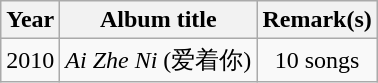<table class="wikitable sortable" style="text-align:center;">
<tr align="center">
<th>Year</th>
<th>Album title</th>
<th>Remark(s)</th>
</tr>
<tr>
<td>2010</td>
<td><em>Ai Zhe Ni</em> (爱着你)</td>
<td>10 songs</td>
</tr>
</table>
